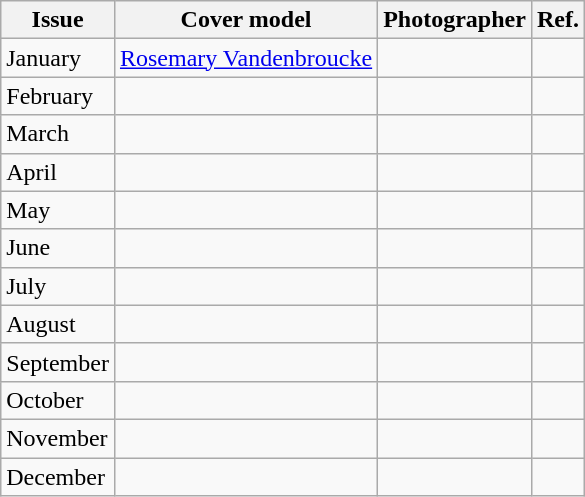<table class="sortable wikitable">
<tr>
<th>Issue</th>
<th>Cover model</th>
<th>Photographer</th>
<th>Ref.</th>
</tr>
<tr>
<td>January</td>
<td><a href='#'>Rosemary Vandenbroucke</a></td>
<td></td>
<td></td>
</tr>
<tr>
<td>February</td>
<td></td>
<td></td>
<td></td>
</tr>
<tr>
<td>March</td>
<td></td>
<td></td>
<td></td>
</tr>
<tr>
<td>April</td>
<td></td>
<td></td>
<td></td>
</tr>
<tr>
<td>May</td>
<td></td>
<td></td>
<td></td>
</tr>
<tr>
<td>June</td>
<td></td>
<td></td>
<td></td>
</tr>
<tr>
<td>July</td>
<td></td>
<td></td>
<td></td>
</tr>
<tr>
<td>August</td>
<td></td>
<td></td>
<td></td>
</tr>
<tr>
<td>September</td>
<td></td>
<td></td>
<td></td>
</tr>
<tr>
<td>October</td>
<td></td>
<td></td>
<td></td>
</tr>
<tr>
<td>November</td>
<td></td>
<td></td>
<td></td>
</tr>
<tr>
<td>December</td>
<td></td>
<td></td>
<td></td>
</tr>
</table>
